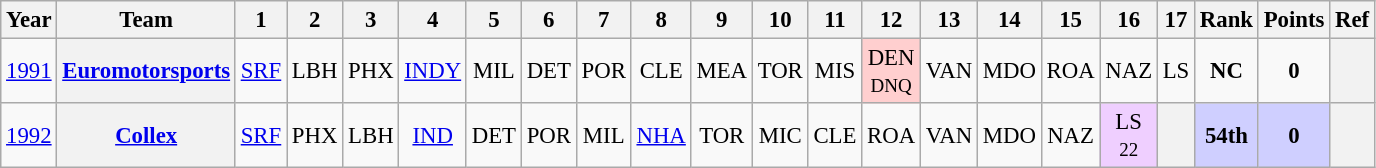<table class="wikitable" style="text-align:center; font-size:95%">
<tr>
<th>Year</th>
<th>Team</th>
<th>1</th>
<th>2</th>
<th>3</th>
<th>4</th>
<th>5</th>
<th>6</th>
<th>7</th>
<th>8</th>
<th>9</th>
<th>10</th>
<th>11</th>
<th>12</th>
<th>13</th>
<th>14</th>
<th>15</th>
<th>16</th>
<th>17</th>
<th>Rank</th>
<th>Points</th>
<th>Ref</th>
</tr>
<tr>
<td><a href='#'>1991</a></td>
<th><a href='#'>Euromotorsports</a></th>
<td><a href='#'>SRF</a><br><small></small></td>
<td>LBH<br><small></small></td>
<td>PHX<br><small></small></td>
<td><a href='#'>INDY</a><br><small></small></td>
<td>MIL<br><small></small></td>
<td>DET<br><small></small></td>
<td>POR<br><small></small></td>
<td>CLE<br><small></small></td>
<td>MEA<br><small></small></td>
<td>TOR<br><small></small></td>
<td>MIS<br><small></small></td>
<td style="background:#FFCFCF;">DEN<br><small>DNQ</small></td>
<td>VAN<br><small></small></td>
<td>MDO<br><small></small></td>
<td>ROA<br><small></small></td>
<td>NAZ<br><small></small></td>
<td>LS<br><small></small></td>
<td><strong>NC</strong></td>
<td><strong>0</strong></td>
<th></th>
</tr>
<tr>
<td><a href='#'>1992</a></td>
<th><a href='#'>Collex</a></th>
<td><a href='#'>SRF</a><br><small></small></td>
<td>PHX<br><small></small></td>
<td>LBH<br><small></small></td>
<td><a href='#'>IND</a><br><small></small></td>
<td>DET<br><small></small></td>
<td>POR<br><small></small></td>
<td>MIL<br><small></small></td>
<td><a href='#'>NHA</a><br><small></small></td>
<td>TOR<br><small></small></td>
<td>MIC<br><small></small></td>
<td>CLE<br><small></small></td>
<td>ROA<br><small></small></td>
<td>VAN<br><small></small></td>
<td>MDO<br><small></small></td>
<td>NAZ<br><small></small></td>
<td style="background:#EFCFFF;">LS<br><small>22</small></td>
<th></th>
<td style="background:#CFCFFF;"><strong>54th</strong></td>
<td style="background:#CFCFFF;"><strong>0</strong></td>
<th></th>
</tr>
</table>
